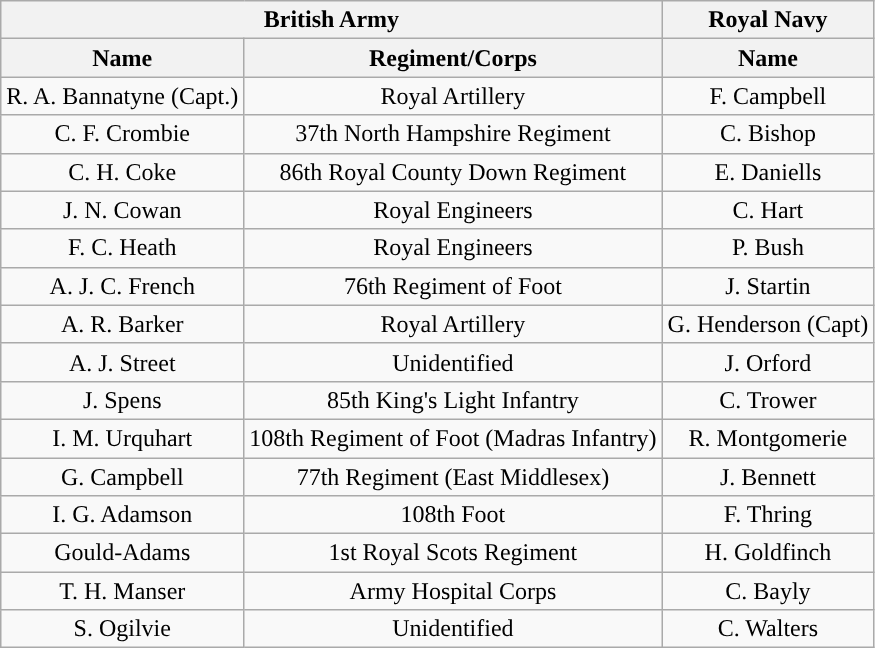<table class="wikitable" style="text-align:center" align="left">
<tr>
<th colspan="2" style="text-align: center; font-size: 100%;">British Army</th>
<th>Royal Navy</th>
</tr>
<tr>
<th>Name</th>
<th>Regiment/Corps</th>
<th>Name</th>
</tr>
<tr>
<td>R. A. Bannatyne (Capt.)</td>
<td>Royal Artillery</td>
<td>F. Campbell</td>
</tr>
<tr>
<td>C. F. Crombie</td>
<td>37th North Hampshire Regiment</td>
<td>C. Bishop</td>
</tr>
<tr>
<td>C. H. Coke</td>
<td>86th Royal County Down Regiment</td>
<td>E. Daniells</td>
</tr>
<tr>
<td>J. N. Cowan</td>
<td>Royal Engineers</td>
<td>C. Hart</td>
</tr>
<tr>
<td>F. C. Heath</td>
<td>Royal Engineers</td>
<td>P. Bush</td>
</tr>
<tr>
<td>A. J. C. French</td>
<td>76th Regiment of Foot</td>
<td>J. Startin</td>
</tr>
<tr>
<td>A. R. Barker</td>
<td>Royal Artillery</td>
<td>G. Henderson (Capt)</td>
</tr>
<tr>
<td>A. J. Street</td>
<td>Unidentified</td>
<td>J. Orford</td>
</tr>
<tr>
<td>J. Spens</td>
<td>85th King's Light Infantry</td>
<td>C. Trower</td>
</tr>
<tr>
<td>I. M. Urquhart</td>
<td>108th Regiment of Foot (Madras Infantry)</td>
<td>R. Montgomerie</td>
</tr>
<tr>
<td>G. Campbell</td>
<td>77th Regiment (East Middlesex)</td>
<td>J. Bennett</td>
</tr>
<tr>
<td>I. G. Adamson</td>
<td>108th Foot</td>
<td>F. Thring</td>
</tr>
<tr>
<td>Gould-Adams</td>
<td>1st Royal Scots Regiment</td>
<td>H. Goldfinch</td>
</tr>
<tr>
<td>T. H. Manser</td>
<td>Army Hospital Corps</td>
<td>C. Bayly</td>
</tr>
<tr>
<td>S. Ogilvie</td>
<td>Unidentified</td>
<td>C. Walters</td>
</tr>
</table>
